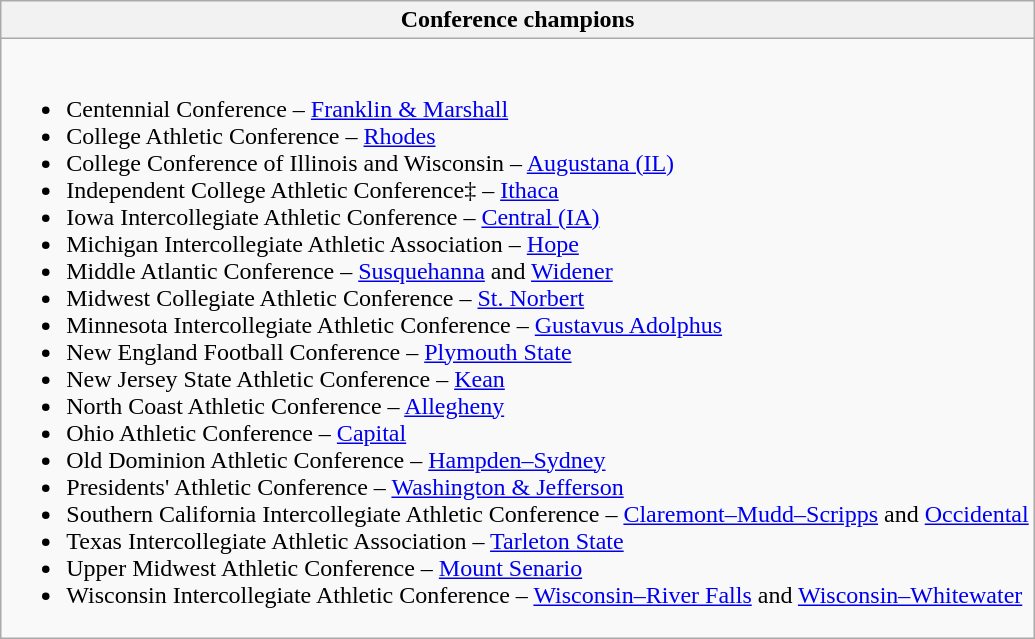<table class="wikitable">
<tr>
<th>Conference champions</th>
</tr>
<tr>
<td><br><ul><li>Centennial Conference – <a href='#'>Franklin & Marshall</a></li><li>College Athletic Conference – <a href='#'>Rhodes</a></li><li>College Conference of Illinois and Wisconsin – <a href='#'>Augustana (IL)</a></li><li>Independent College Athletic Conference‡ – <a href='#'>Ithaca</a></li><li>Iowa Intercollegiate Athletic Conference – <a href='#'>Central (IA)</a></li><li>Michigan Intercollegiate Athletic Association – <a href='#'>Hope</a></li><li>Middle Atlantic Conference – <a href='#'>Susquehanna</a> and <a href='#'>Widener</a></li><li>Midwest Collegiate Athletic Conference – <a href='#'>St. Norbert</a></li><li>Minnesota Intercollegiate Athletic Conference – <a href='#'>Gustavus Adolphus</a></li><li>New England Football Conference – <a href='#'>Plymouth State</a></li><li>New Jersey State Athletic Conference – <a href='#'>Kean</a></li><li>North Coast Athletic Conference – <a href='#'>Allegheny</a></li><li>Ohio Athletic Conference – <a href='#'>Capital</a></li><li>Old Dominion Athletic Conference – <a href='#'>Hampden–Sydney</a></li><li>Presidents' Athletic Conference – <a href='#'>Washington & Jefferson</a></li><li>Southern California Intercollegiate Athletic Conference – <a href='#'>Claremont–Mudd–Scripps</a> and <a href='#'>Occidental</a></li><li>Texas Intercollegiate Athletic Association – <a href='#'>Tarleton State</a></li><li>Upper Midwest Athletic Conference – <a href='#'>Mount Senario</a></li><li>Wisconsin Intercollegiate Athletic Conference – <a href='#'>Wisconsin–River Falls</a> and <a href='#'>Wisconsin–Whitewater</a></li></ul></td>
</tr>
</table>
